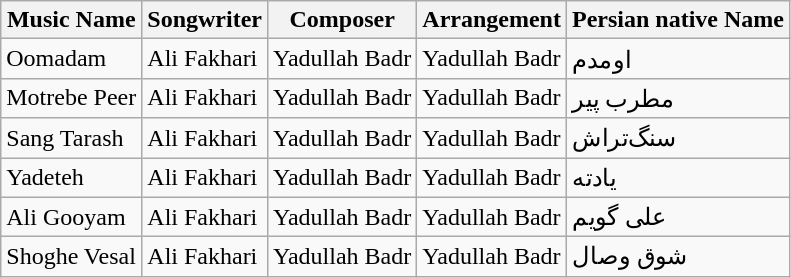<table class="wikitable">
<tr>
<th>Music Name</th>
<th>Songwriter</th>
<th>Composer</th>
<th>Arrangement</th>
<th>Persian native Name</th>
</tr>
<tr>
<td>Oomadam</td>
<td>Ali Fakhari</td>
<td>Yadullah Badr</td>
<td>Yadullah Badr</td>
<td>اومدم</td>
</tr>
<tr>
<td>Motrebe Peer</td>
<td>Ali Fakhari</td>
<td>Yadullah Badr</td>
<td>Yadullah Badr</td>
<td>مطرب پیر</td>
</tr>
<tr>
<td>Sang Tarash</td>
<td>Ali Fakhari</td>
<td>Yadullah Badr</td>
<td>Yadullah Badr</td>
<td>سنگ‌تراش</td>
</tr>
<tr>
<td>Yadeteh</td>
<td>Ali Fakhari</td>
<td>Yadullah Badr</td>
<td>Yadullah Badr</td>
<td>یادته</td>
</tr>
<tr>
<td>Ali Gooyam</td>
<td>Ali Fakhari</td>
<td>Yadullah Badr</td>
<td>Yadullah Badr</td>
<td>علی گویم</td>
</tr>
<tr>
<td>Shoghe Vesal</td>
<td>Ali Fakhari</td>
<td>Yadullah Badr</td>
<td>Yadullah Badr</td>
<td>شوق وصال</td>
</tr>
</table>
